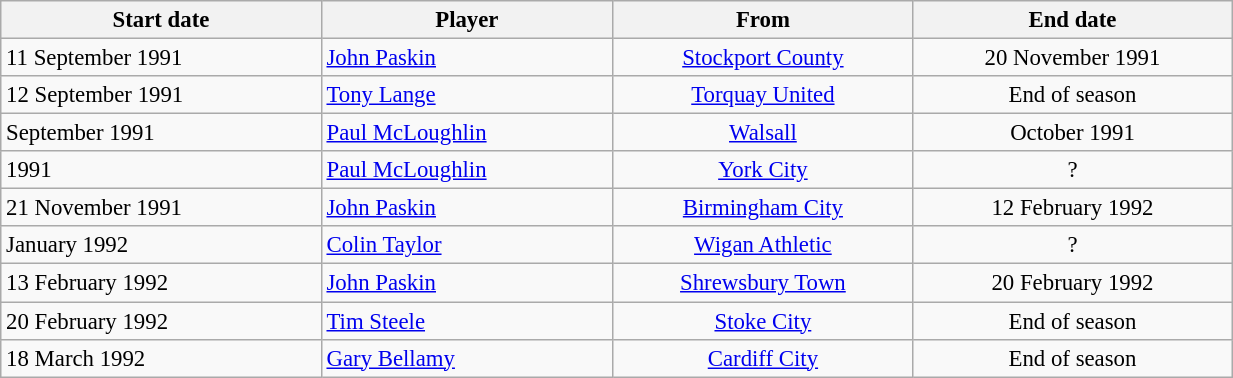<table class="wikitable" style="text-align:center; font-size:95%;width:65%; text-align:left">
<tr>
<th><strong>Start date</strong></th>
<th><strong>Player</strong></th>
<th><strong>From</strong></th>
<th><strong>End date</strong></th>
</tr>
<tr --->
<td>11 September 1991</td>
<td> <a href='#'>John Paskin</a></td>
<td align="center"><a href='#'>Stockport County</a></td>
<td align="center">20 November 1991</td>
</tr>
<tr --->
<td>12 September 1991</td>
<td> <a href='#'>Tony Lange</a></td>
<td align="center"><a href='#'>Torquay United</a></td>
<td align="center">End of season</td>
</tr>
<tr --->
<td>September 1991</td>
<td> <a href='#'>Paul McLoughlin</a></td>
<td align="center"><a href='#'>Walsall</a></td>
<td align="center">October 1991</td>
</tr>
<tr --->
<td>1991</td>
<td> <a href='#'>Paul McLoughlin</a></td>
<td align="center"><a href='#'>York City</a></td>
<td align="center">?</td>
</tr>
<tr --->
<td>21 November 1991</td>
<td> <a href='#'>John Paskin</a></td>
<td align="center"><a href='#'>Birmingham City</a></td>
<td align="center">12 February 1992</td>
</tr>
<tr --->
<td>January 1992</td>
<td> <a href='#'>Colin Taylor</a></td>
<td align="center"><a href='#'>Wigan Athletic</a></td>
<td align="center">?</td>
</tr>
<tr --->
<td>13 February 1992</td>
<td> <a href='#'>John Paskin</a></td>
<td align="center"><a href='#'>Shrewsbury Town</a></td>
<td align="center">20 February 1992</td>
</tr>
<tr --->
<td>20 February 1992</td>
<td> <a href='#'>Tim Steele</a></td>
<td align="center"><a href='#'>Stoke City</a></td>
<td align="center">End of season</td>
</tr>
<tr --->
<td>18 March 1992</td>
<td> <a href='#'>Gary Bellamy</a></td>
<td align="center"> <a href='#'>Cardiff City</a></td>
<td align="center">End of season</td>
</tr>
</table>
